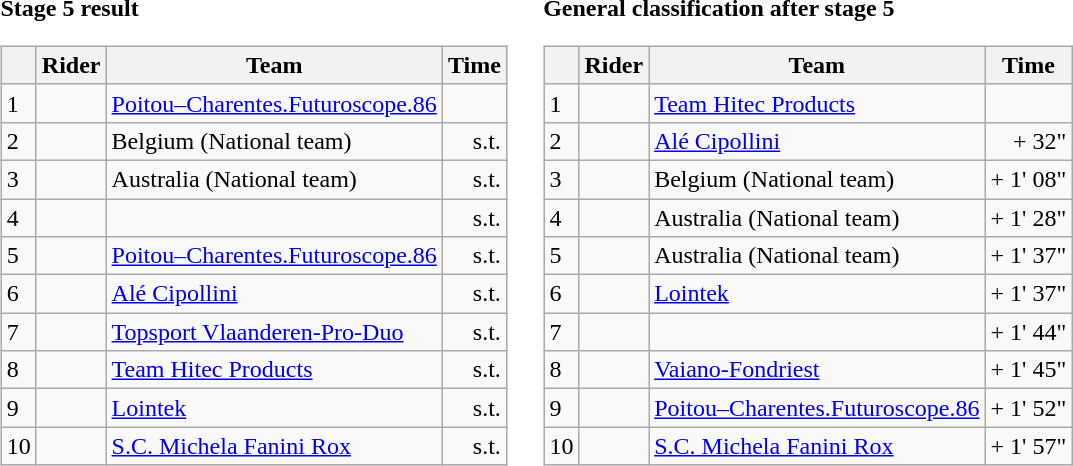<table>
<tr>
<td><strong>Stage 5 result</strong><br><table class="wikitable">
<tr>
<th></th>
<th>Rider</th>
<th>Team</th>
<th>Time</th>
</tr>
<tr>
<td>1</td>
<td></td>
<td><a href='#'>Poitou–Charentes.Futuroscope.86</a></td>
<td align="right"></td>
</tr>
<tr>
<td>2</td>
<td></td>
<td>Belgium (National team)</td>
<td align="right">s.t.</td>
</tr>
<tr>
<td>3</td>
<td></td>
<td>Australia (National team)</td>
<td align="right">s.t.</td>
</tr>
<tr>
<td>4</td>
<td></td>
<td></td>
<td align="right">s.t.</td>
</tr>
<tr>
<td>5</td>
<td></td>
<td><a href='#'>Poitou–Charentes.Futuroscope.86</a></td>
<td align="right">s.t.</td>
</tr>
<tr>
<td>6</td>
<td></td>
<td><a href='#'>Alé Cipollini</a></td>
<td align="right">s.t.</td>
</tr>
<tr>
<td>7</td>
<td></td>
<td><a href='#'>Topsport Vlaanderen-Pro-Duo</a></td>
<td align="right">s.t.</td>
</tr>
<tr>
<td>8</td>
<td></td>
<td><a href='#'>Team Hitec Products</a></td>
<td align="right">s.t.</td>
</tr>
<tr>
<td>9</td>
<td></td>
<td><a href='#'>Lointek</a></td>
<td align="right">s.t.</td>
</tr>
<tr>
<td>10</td>
<td></td>
<td><a href='#'>S.C. Michela Fanini Rox</a></td>
<td align="right">s.t.</td>
</tr>
</table>
</td>
<td></td>
<td><strong>General classification after stage 5</strong><br><table class="wikitable">
<tr>
<th></th>
<th>Rider</th>
<th>Team</th>
<th>Time</th>
</tr>
<tr>
<td>1</td>
<td></td>
<td><a href='#'>Team Hitec Products</a></td>
<td align="right"></td>
</tr>
<tr>
<td>2</td>
<td></td>
<td><a href='#'>Alé Cipollini</a></td>
<td align="right">+ 32"</td>
</tr>
<tr>
<td>3</td>
<td></td>
<td>Belgium (National team)</td>
<td align="right">+ 1' 08"</td>
</tr>
<tr>
<td>4</td>
<td></td>
<td>Australia (National team)</td>
<td align="right">+ 1' 28"</td>
</tr>
<tr>
<td>5</td>
<td></td>
<td>Australia (National team)</td>
<td align="right">+ 1' 37"</td>
</tr>
<tr>
<td>6</td>
<td></td>
<td><a href='#'>Lointek</a></td>
<td align="right">+ 1' 37"</td>
</tr>
<tr>
<td>7</td>
<td></td>
<td></td>
<td align="right">+ 1' 44"</td>
</tr>
<tr>
<td>8</td>
<td></td>
<td><a href='#'>Vaiano-Fondriest</a></td>
<td align="right">+ 1' 45"</td>
</tr>
<tr>
<td>9</td>
<td></td>
<td><a href='#'>Poitou–Charentes.Futuroscope.86</a></td>
<td align="right">+ 1' 52"</td>
</tr>
<tr>
<td>10</td>
<td></td>
<td><a href='#'>S.C. Michela Fanini Rox</a></td>
<td align="right">+ 1' 57"</td>
</tr>
</table>
</td>
</tr>
</table>
